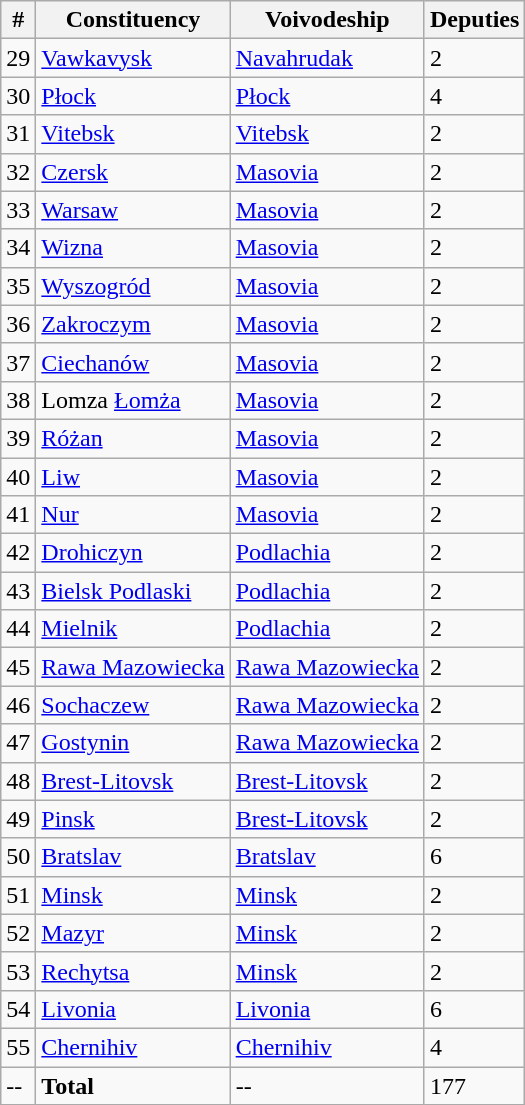<table class="wikitable sortable">
<tr>
<th>#</th>
<th>Constituency</th>
<th>Voivodeship</th>
<th>Deputies</th>
</tr>
<tr>
<td>29</td>
<td><a href='#'>Vawkavysk</a></td>
<td><a href='#'>Navahrudak</a></td>
<td>2</td>
</tr>
<tr>
<td>30</td>
<td><a href='#'>Płock</a></td>
<td><a href='#'>Płock</a></td>
<td>4</td>
</tr>
<tr>
<td>31</td>
<td><a href='#'>Vitebsk</a></td>
<td><a href='#'>Vitebsk</a></td>
<td>2</td>
</tr>
<tr>
<td>32</td>
<td><a href='#'>Czersk</a></td>
<td><a href='#'>Masovia</a></td>
<td>2</td>
</tr>
<tr>
<td>33</td>
<td><a href='#'>Warsaw</a></td>
<td><a href='#'>Masovia</a></td>
<td>2</td>
</tr>
<tr>
<td>34</td>
<td><a href='#'>Wizna</a></td>
<td><a href='#'>Masovia</a></td>
<td>2</td>
</tr>
<tr>
<td>35</td>
<td><a href='#'>Wyszogród</a></td>
<td><a href='#'>Masovia</a></td>
<td>2</td>
</tr>
<tr>
<td>36</td>
<td><a href='#'>Zakroczym</a></td>
<td><a href='#'>Masovia</a></td>
<td>2</td>
</tr>
<tr>
<td>37</td>
<td><a href='#'>Ciechanów</a></td>
<td><a href='#'>Masovia</a></td>
<td>2</td>
</tr>
<tr>
<td>38</td>
<td><span>Lomza</span> <a href='#'>Łomża</a></td>
<td><a href='#'>Masovia</a></td>
<td>2</td>
</tr>
<tr>
<td>39</td>
<td><a href='#'>Różan</a></td>
<td><a href='#'>Masovia</a></td>
<td>2</td>
</tr>
<tr>
<td>40</td>
<td><a href='#'>Liw</a></td>
<td><a href='#'>Masovia</a></td>
<td>2</td>
</tr>
<tr>
<td>41</td>
<td><a href='#'>Nur</a></td>
<td><a href='#'>Masovia</a></td>
<td>2</td>
</tr>
<tr>
<td>42</td>
<td><a href='#'>Drohiczyn</a></td>
<td><a href='#'>Podlachia</a></td>
<td>2</td>
</tr>
<tr>
<td>43</td>
<td><a href='#'>Bielsk Podlaski</a></td>
<td><a href='#'>Podlachia</a></td>
<td>2</td>
</tr>
<tr>
<td>44</td>
<td><a href='#'>Mielnik</a></td>
<td><a href='#'>Podlachia</a></td>
<td>2</td>
</tr>
<tr>
<td>45</td>
<td><a href='#'>Rawa Mazowiecka</a></td>
<td><a href='#'>Rawa Mazowiecka</a></td>
<td>2</td>
</tr>
<tr>
<td>46</td>
<td><a href='#'>Sochaczew</a></td>
<td><a href='#'>Rawa Mazowiecka</a></td>
<td>2</td>
</tr>
<tr>
<td>47</td>
<td><a href='#'>Gostynin</a></td>
<td><a href='#'>Rawa Mazowiecka</a></td>
<td>2</td>
</tr>
<tr>
<td>48</td>
<td><a href='#'>Brest-Litovsk</a></td>
<td><a href='#'>Brest-Litovsk</a></td>
<td>2</td>
</tr>
<tr>
<td>49</td>
<td><a href='#'>Pinsk</a></td>
<td><a href='#'>Brest-Litovsk</a></td>
<td>2</td>
</tr>
<tr>
<td>50</td>
<td><a href='#'>Bratslav</a></td>
<td><a href='#'>Bratslav</a></td>
<td>6</td>
</tr>
<tr>
<td>51</td>
<td><a href='#'>Minsk</a></td>
<td><a href='#'>Minsk</a></td>
<td>2</td>
</tr>
<tr>
<td>52</td>
<td><a href='#'>Mazyr</a></td>
<td><a href='#'>Minsk</a></td>
<td>2</td>
</tr>
<tr>
<td>53</td>
<td><a href='#'>Rechytsa</a></td>
<td><a href='#'>Minsk</a></td>
<td>2</td>
</tr>
<tr>
<td>54</td>
<td><a href='#'>Livonia</a></td>
<td><a href='#'>Livonia</a></td>
<td>6</td>
</tr>
<tr>
<td>55</td>
<td><a href='#'>Chernihiv</a></td>
<td><a href='#'>Chernihiv</a></td>
<td>4</td>
</tr>
<tr>
<td>--</td>
<td><strong>Total</strong></td>
<td>--</td>
<td>177</td>
</tr>
<tr>
</tr>
</table>
